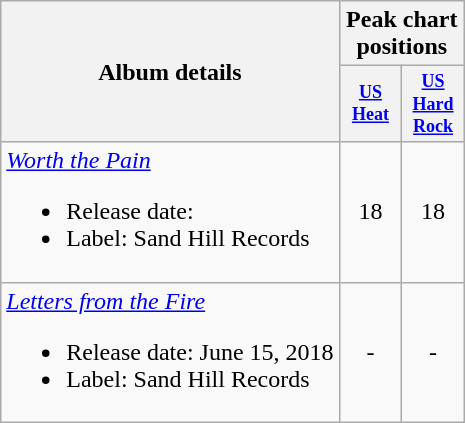<table class="wikitable" style="text-align:center;">
<tr>
<th rowspan="2">Album details</th>
<th colspan="2">Peak chart positions</th>
</tr>
<tr>
<th style="width:3em;font-size:75%"><a href='#'>US Heat</a><br></th>
<th style="width:3em;font-size:75%"><a href='#'>US Hard Rock</a><br></th>
</tr>
<tr>
<td align=left><em><a href='#'>Worth the Pain</a></em><br><ul><li>Release date: </li><li>Label: Sand Hill Records</li></ul></td>
<td>18</td>
<td>18</td>
</tr>
<tr>
<td align=left><em><a href='#'>Letters from the Fire</a></em><br><ul><li>Release date: June 15, 2018</li><li>Label: Sand Hill Records</li></ul></td>
<td>-</td>
<td>-</td>
</tr>
</table>
